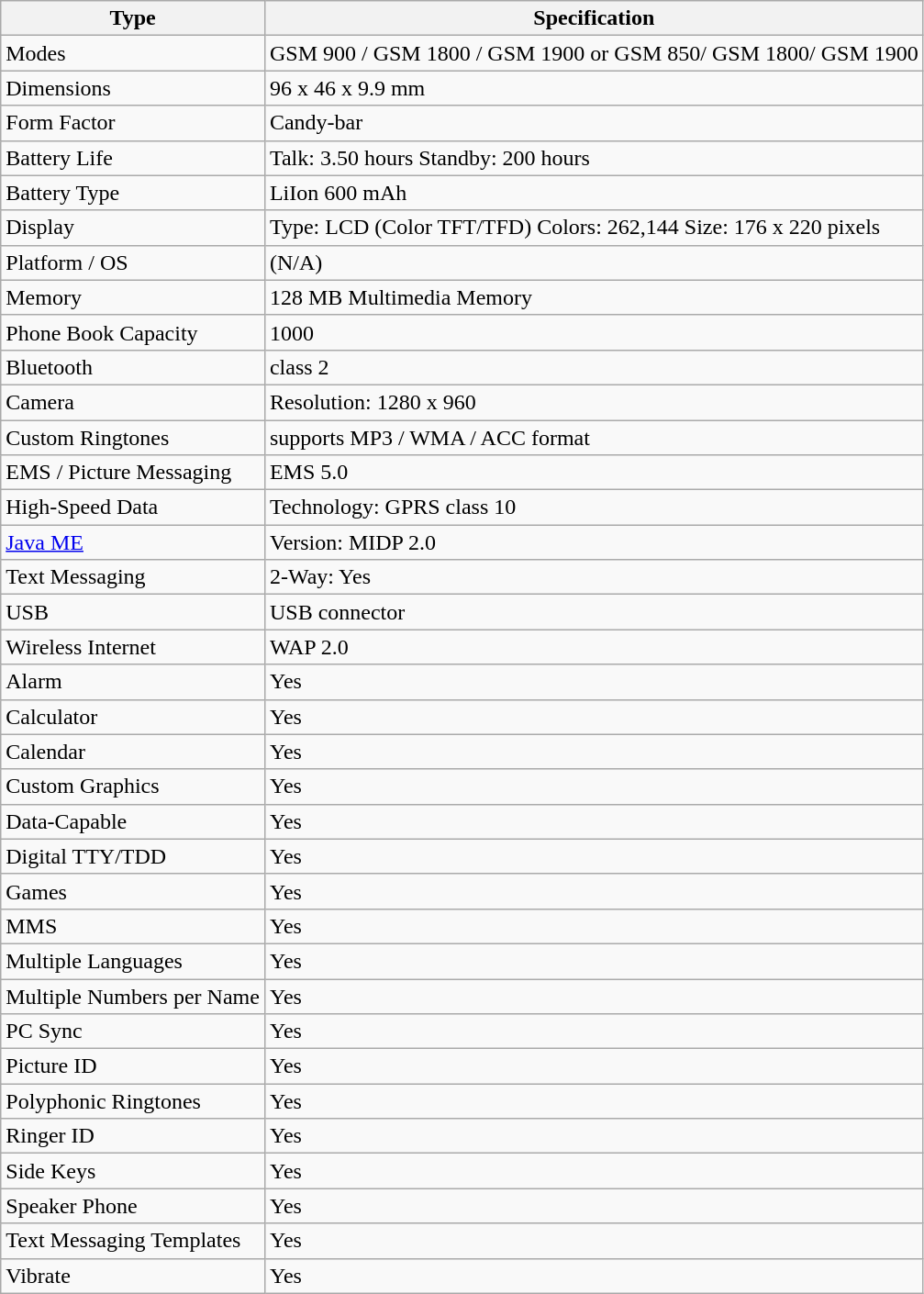<table class="wikitable">
<tr>
<th>Type</th>
<th>Specification</th>
</tr>
<tr>
<td>Modes</td>
<td>GSM 900 / GSM 1800 / GSM 1900 or GSM 850/ GSM 1800/ GSM 1900</td>
</tr>
<tr>
<td>Dimensions</td>
<td>96 x 46 x 9.9 mm</td>
</tr>
<tr>
<td>Form Factor</td>
<td>Candy-bar</td>
</tr>
<tr>
<td>Battery Life</td>
<td>Talk: 3.50 hours  Standby: 200 hours</td>
</tr>
<tr>
<td>Battery Type</td>
<td>LiIon 600 mAh</td>
</tr>
<tr>
<td>Display</td>
<td>Type: LCD (Color TFT/TFD) Colors: 262,144 Size: 176 x 220 pixels</td>
</tr>
<tr>
<td>Platform / OS</td>
<td>(N/A)</td>
</tr>
<tr>
<td>Memory</td>
<td>128 MB Multimedia Memory</td>
</tr>
<tr>
<td>Phone Book Capacity</td>
<td>1000</td>
</tr>
<tr>
<td>Bluetooth</td>
<td>class 2</td>
</tr>
<tr>
<td>Camera</td>
<td>Resolution: 1280 x 960</td>
</tr>
<tr>
<td>Custom Ringtones</td>
<td>supports MP3 / WMA / ACC format</td>
</tr>
<tr>
<td>EMS / Picture Messaging</td>
<td>EMS 5.0</td>
</tr>
<tr>
<td>High-Speed Data</td>
<td>Technology: GPRS class 10</td>
</tr>
<tr>
<td><a href='#'>Java ME</a></td>
<td>Version: MIDP 2.0</td>
</tr>
<tr>
<td>Text Messaging</td>
<td>2-Way: Yes</td>
</tr>
<tr>
<td>USB</td>
<td>USB connector</td>
</tr>
<tr>
<td>Wireless Internet</td>
<td>WAP 2.0</td>
</tr>
<tr>
<td>Alarm</td>
<td>Yes</td>
</tr>
<tr>
<td>Calculator</td>
<td>Yes</td>
</tr>
<tr>
<td>Calendar</td>
<td>Yes</td>
</tr>
<tr>
<td>Custom Graphics</td>
<td>Yes</td>
</tr>
<tr>
<td>Data-Capable</td>
<td>Yes</td>
</tr>
<tr>
<td>Digital TTY/TDD</td>
<td>Yes</td>
</tr>
<tr>
<td>Games</td>
<td>Yes</td>
</tr>
<tr>
<td>MMS</td>
<td>Yes</td>
</tr>
<tr>
<td>Multiple Languages</td>
<td>Yes</td>
</tr>
<tr>
<td>Multiple Numbers per Name</td>
<td>Yes</td>
</tr>
<tr>
<td>PC Sync</td>
<td>Yes</td>
</tr>
<tr>
<td>Picture ID</td>
<td>Yes</td>
</tr>
<tr>
<td>Polyphonic Ringtones</td>
<td>Yes</td>
</tr>
<tr>
<td>Ringer ID</td>
<td>Yes</td>
</tr>
<tr>
<td>Side Keys</td>
<td>Yes</td>
</tr>
<tr>
<td>Speaker Phone</td>
<td>Yes</td>
</tr>
<tr>
<td>Text Messaging Templates</td>
<td>Yes</td>
</tr>
<tr>
<td>Vibrate</td>
<td>Yes</td>
</tr>
</table>
